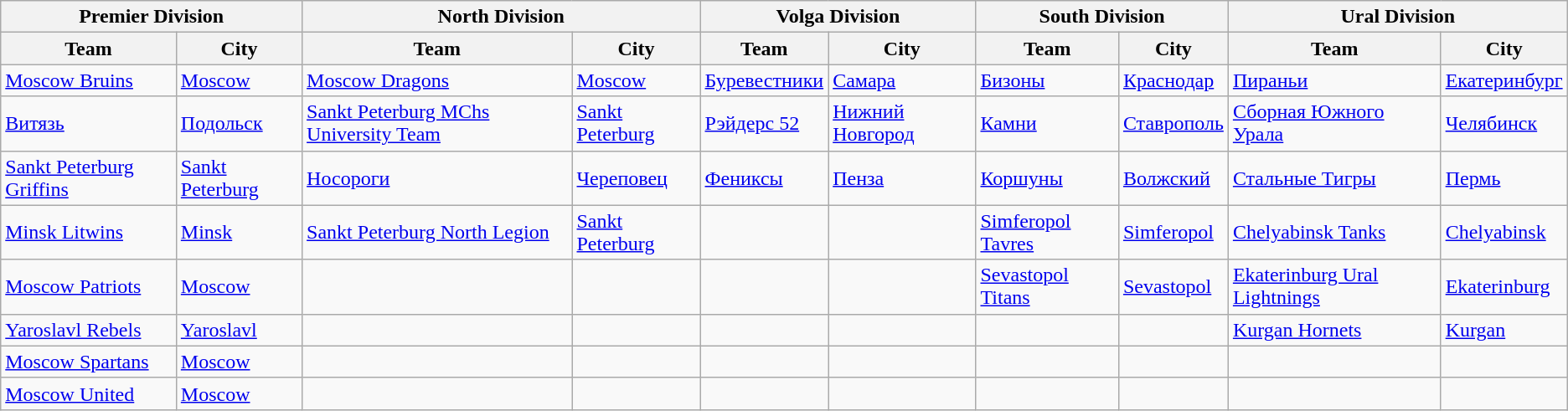<table class="wikitable">
<tr>
<th colspan="2">Premier Division</th>
<th colspan="2">North Division</th>
<th colspan="2">Volga Division</th>
<th colspan="2">South Division</th>
<th colspan="2">Ural Division</th>
</tr>
<tr>
<th>Team</th>
<th>City</th>
<th>Team</th>
<th>City</th>
<th>Team</th>
<th>City</th>
<th>Team</th>
<th>City</th>
<th>Team</th>
<th>City</th>
</tr>
<tr>
<td><a href='#'>Moscow Bruins</a></td>
<td><a href='#'>Moscow</a></td>
<td><a href='#'>Moscow Dragons</a></td>
<td><a href='#'>Moscow</a></td>
<td><a href='#'>Буревестники</a></td>
<td><a href='#'>Самара</a></td>
<td><a href='#'>Бизоны</a></td>
<td><a href='#'>Краснодар</a></td>
<td><a href='#'>Пираньи</a></td>
<td><a href='#'>Екатеринбург</a></td>
</tr>
<tr>
<td><a href='#'>Витязь</a></td>
<td><a href='#'>Подольск</a></td>
<td><a href='#'>Sankt Peterburg MChs University Team</a></td>
<td><a href='#'>Sankt Peterburg</a></td>
<td><a href='#'>Рэйдерс 52</a></td>
<td><a href='#'>Нижний Новгород</a></td>
<td><a href='#'>Камни</a></td>
<td><a href='#'>Ставрополь</a></td>
<td><a href='#'>Сборная Южного Урала</a></td>
<td><a href='#'>Челябинск</a></td>
</tr>
<tr>
<td><a href='#'>Sankt Peterburg Griffins</a></td>
<td><a href='#'>Sankt Peterburg</a></td>
<td><a href='#'>Носороги</a></td>
<td><a href='#'>Череповец</a></td>
<td><a href='#'>Фениксы</a></td>
<td><a href='#'>Пенза</a></td>
<td><a href='#'>Коршуны</a></td>
<td><a href='#'>Волжский</a></td>
<td><a href='#'>Стальные Тигры</a></td>
<td><a href='#'>Пермь</a></td>
</tr>
<tr>
<td><a href='#'>Minsk Litwins</a></td>
<td><a href='#'>Minsk</a></td>
<td><a href='#'>Sankt Peterburg North Legion</a></td>
<td><a href='#'>Sankt Peterburg</a></td>
<td></td>
<td></td>
<td><a href='#'>Simferopol Tavres</a></td>
<td><a href='#'>Simferopol</a></td>
<td><a href='#'>Chelyabinsk Tanks</a></td>
<td><a href='#'>Chelyabinsk</a></td>
</tr>
<tr>
<td><a href='#'>Moscow Patriots</a></td>
<td><a href='#'>Moscow</a></td>
<td></td>
<td></td>
<td></td>
<td></td>
<td><a href='#'>Sevastopol Titans</a></td>
<td><a href='#'>Sevastopol</a></td>
<td><a href='#'>Ekaterinburg Ural Lightnings</a></td>
<td><a href='#'>Ekaterinburg</a></td>
</tr>
<tr>
<td><a href='#'>Yaroslavl Rebels</a></td>
<td><a href='#'>Yaroslavl</a></td>
<td></td>
<td></td>
<td></td>
<td></td>
<td></td>
<td></td>
<td><a href='#'>Kurgan Hornets</a></td>
<td><a href='#'>Kurgan</a></td>
</tr>
<tr>
<td><a href='#'>Moscow Spartans</a></td>
<td><a href='#'>Moscow</a></td>
<td></td>
<td></td>
<td></td>
<td></td>
<td></td>
<td></td>
<td></td>
<td></td>
</tr>
<tr>
<td><a href='#'>Moscow United</a></td>
<td><a href='#'>Moscow</a></td>
<td></td>
<td></td>
<td></td>
<td></td>
<td></td>
<td></td>
<td></td>
<td></td>
</tr>
</table>
